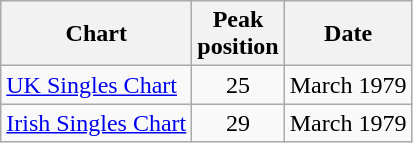<table class="wikitable">
<tr>
<th>Chart</th>
<th>Peak<br>position</th>
<th>Date</th>
</tr>
<tr>
<td align="left"><a href='#'>UK Singles Chart</a></td>
<td align="center">25</td>
<td align="left">March 1979</td>
</tr>
<tr>
<td align="left"><a href='#'>Irish Singles Chart</a></td>
<td align="center">29</td>
<td align="left">March 1979</td>
</tr>
</table>
